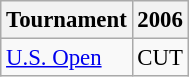<table class="wikitable" style="font-size:95%;text-align:center;">
<tr>
<th>Tournament</th>
<th>2006</th>
</tr>
<tr>
<td align=left><a href='#'>U.S. Open</a></td>
<td>CUT</td>
</tr>
</table>
